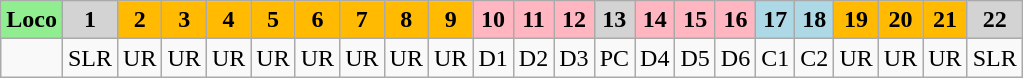<table class="wikitable plainrowheaders unsortable" style="text-align:center">
<tr>
<th style="background:lightgreen;">Loco</th>
<th style="background:lightgrey;">1</th>
<th style="background:#FFBA01;">2</th>
<th style="background:#FFBA01;">3</th>
<th style="background:#FFBA01;">4</th>
<th style="background:#FFBA01;">5</th>
<th style="background:#FFBA01;">6</th>
<th style="background:#FFBA01;">7</th>
<th style="background:#FFBA01;">8</th>
<th style="background:#FFBA01;">9</th>
<th style="background:lightpink;">10</th>
<th style="background:lightpink;">11</th>
<th style="background:lightpink;">12</th>
<th style="background:lightgrey;">13</th>
<th style="background:lightpink;">14</th>
<th style="background:lightpink;">15</th>
<th style="background:lightpink;">16</th>
<th style="background:lightblue;">17</th>
<th style="background:lightblue;">18</th>
<th style="background:#FFBA01;">19</th>
<th style="background:#FFBA01;">20</th>
<th style="background:#FFBA01;">21</th>
<th style="background:lightgrey;">22</th>
</tr>
<tr>
<td></td>
<td>SLR</td>
<td>UR</td>
<td>UR</td>
<td>UR</td>
<td>UR</td>
<td>UR</td>
<td>UR</td>
<td>UR</td>
<td>UR</td>
<td>D1</td>
<td>D2</td>
<td>D3</td>
<td>PC</td>
<td>D4</td>
<td>D5</td>
<td>D6</td>
<td>C1</td>
<td>C2</td>
<td>UR</td>
<td>UR</td>
<td>UR</td>
<td>SLR</td>
</tr>
</table>
